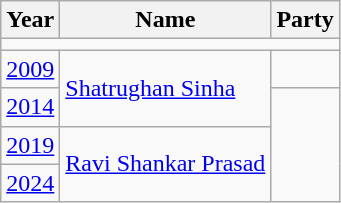<table class="wikitable">
<tr>
<th>Year</th>
<th>Name</th>
<th colspan="2">Party</th>
</tr>
<tr>
<td colspan="4"></td>
</tr>
<tr>
<td><a href='#'>2009</a></td>
<td rowspan="2"><a href='#'>Shatrughan Sinha</a></td>
<td></td>
</tr>
<tr>
<td><a href='#'>2014</a></td>
</tr>
<tr>
<td><a href='#'>2019</a></td>
<td rowspan="2"><a href='#'>Ravi Shankar Prasad</a></td>
</tr>
<tr>
<td><a href='#'>2024</a></td>
</tr>
</table>
